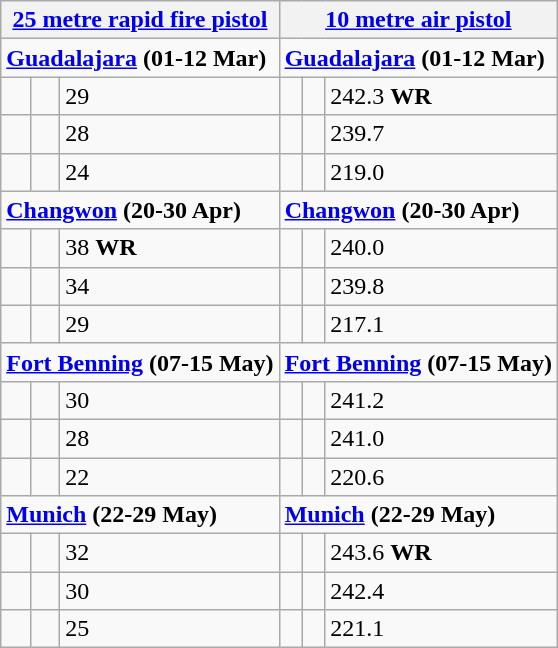<table class="wikitable">
<tr>
<th colspan="3"><a href='#'>25 metre rapid fire pistol</a></th>
<th colspan="3"><a href='#'>10 metre air pistol</a></th>
</tr>
<tr>
<td colspan="3"><strong><a href='#'>Guadalajara</a>  (01-12 Mar)</strong></td>
<td colspan="3"><strong><a href='#'>Guadalajara</a>  (01-12 Mar)</strong></td>
</tr>
<tr>
<td></td>
<td></td>
<td>29</td>
<td></td>
<td></td>
<td>242.3 <strong>WR</strong></td>
</tr>
<tr>
<td></td>
<td></td>
<td>28</td>
<td></td>
<td></td>
<td>239.7</td>
</tr>
<tr>
<td></td>
<td></td>
<td>24</td>
<td></td>
<td></td>
<td>219.0</td>
</tr>
<tr>
<td colspan="3"><strong><a href='#'>Changwon</a></strong> <strong> (20-30 Apr)</strong></td>
<td colspan="3"><strong><a href='#'>Changwon</a></strong> <strong> (20-30 Apr)</strong></td>
</tr>
<tr>
<td></td>
<td></td>
<td>38 <strong>WR</strong></td>
<td></td>
<td></td>
<td>240.0</td>
</tr>
<tr>
<td></td>
<td></td>
<td>34</td>
<td></td>
<td></td>
<td>239.8</td>
</tr>
<tr>
<td></td>
<td></td>
<td>29</td>
<td></td>
<td></td>
<td>217.1</td>
</tr>
<tr>
<td colspan="3"><strong><a href='#'>Fort Benning</a>   (07-15 May)</strong></td>
<td colspan="3"><strong><a href='#'>Fort Benning</a>   (07-15 May)</strong></td>
</tr>
<tr>
<td></td>
<td></td>
<td>30</td>
<td></td>
<td></td>
<td>241.2</td>
</tr>
<tr>
<td></td>
<td></td>
<td>28</td>
<td></td>
<td></td>
<td>241.0</td>
</tr>
<tr>
<td></td>
<td></td>
<td>22</td>
<td></td>
<td></td>
<td>220.6</td>
</tr>
<tr>
<td colspan="3"><strong><a href='#'>Munich</a>   (22-29 May)</strong></td>
<td colspan="3"><strong><a href='#'>Munich</a>   (22-29 May)</strong></td>
</tr>
<tr>
<td></td>
<td></td>
<td>32</td>
<td></td>
<td></td>
<td>243.6 <strong>WR</strong></td>
</tr>
<tr>
<td></td>
<td></td>
<td>30</td>
<td></td>
<td></td>
<td>242.4</td>
</tr>
<tr>
<td></td>
<td></td>
<td>25</td>
<td></td>
<td></td>
<td>221.1</td>
</tr>
</table>
